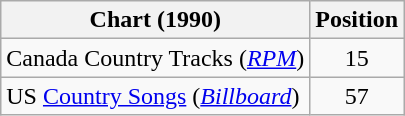<table class="wikitable sortable">
<tr>
<th scope="col">Chart (1990)</th>
<th scope="col">Position</th>
</tr>
<tr>
<td>Canada Country Tracks (<em><a href='#'>RPM</a></em>)</td>
<td align="center">15</td>
</tr>
<tr>
<td>US <a href='#'>Country Songs</a> (<em><a href='#'>Billboard</a></em>)</td>
<td align="center">57</td>
</tr>
</table>
